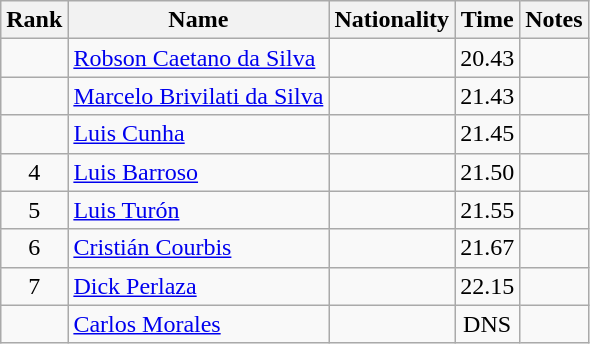<table class="wikitable sortable" style="text-align:center">
<tr>
<th>Rank</th>
<th>Name</th>
<th>Nationality</th>
<th>Time</th>
<th>Notes</th>
</tr>
<tr>
<td align=center></td>
<td align=left><a href='#'>Robson Caetano da Silva</a></td>
<td align=left></td>
<td>20.43</td>
<td></td>
</tr>
<tr>
<td align=center></td>
<td align=left><a href='#'>Marcelo Brivilati da Silva</a></td>
<td align=left></td>
<td>21.43</td>
<td></td>
</tr>
<tr>
<td align=center></td>
<td align=left><a href='#'>Luis Cunha</a></td>
<td align=left></td>
<td>21.45</td>
<td></td>
</tr>
<tr>
<td align=center>4</td>
<td align=left><a href='#'>Luis Barroso</a></td>
<td align=left></td>
<td>21.50</td>
<td></td>
</tr>
<tr>
<td align=center>5</td>
<td align=left><a href='#'>Luis Turón</a></td>
<td align=left></td>
<td>21.55</td>
<td></td>
</tr>
<tr>
<td align=center>6</td>
<td align=left><a href='#'>Cristián Courbis</a></td>
<td align=left></td>
<td>21.67</td>
<td></td>
</tr>
<tr>
<td align=center>7</td>
<td align=left><a href='#'>Dick Perlaza</a></td>
<td align=left></td>
<td>22.15</td>
<td></td>
</tr>
<tr>
<td align=center></td>
<td align=left><a href='#'>Carlos Morales</a></td>
<td align=left></td>
<td>DNS</td>
<td></td>
</tr>
</table>
